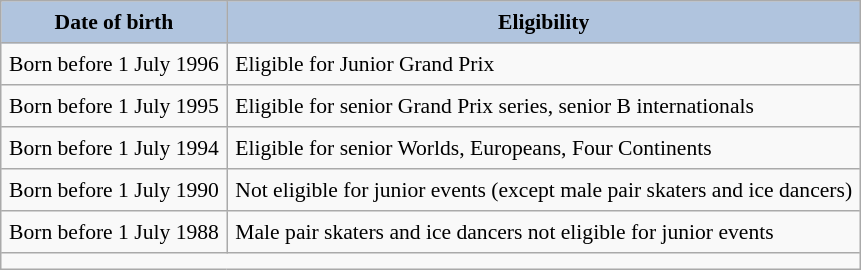<table border="2" cellpadding="5" cellspacing="0" style="margin: 1em 1em 1em 0; background: #f9f9f9; border: 1px #aaa solid; border-collapse: collapse; font-size: 90%;">
<tr bgcolor="#B0C4DE" align="center">
<th>Date of birth</th>
<th>Eligibility</th>
</tr>
<tr>
<td>Born before 1 July 1996</td>
<td>Eligible for Junior Grand Prix</td>
</tr>
<tr>
<td>Born before 1 July 1995</td>
<td>Eligible for senior Grand Prix series, senior B internationals</td>
</tr>
<tr>
<td>Born before 1 July 1994</td>
<td>Eligible for senior Worlds, Europeans, Four Continents</td>
</tr>
<tr>
<td>Born before 1 July 1990</td>
<td>Not eligible for junior events (except male pair skaters and ice dancers)</td>
</tr>
<tr>
<td>Born before 1 July 1988</td>
<td>Male pair skaters and ice dancers not eligible for junior events</td>
</tr>
<tr>
<td colspan=2 align=center></td>
</tr>
</table>
